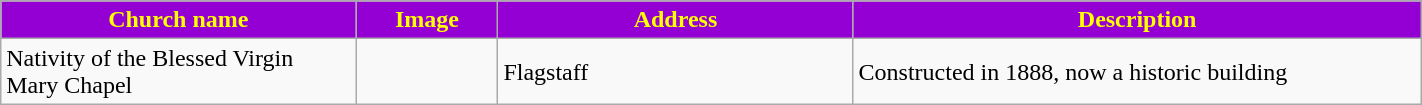<table class="wikitable sortable" style="width:75%">
<tr>
<th style="background:darkviolet; color:yellow;" width="25%"><strong>Church name</strong></th>
<th style="background:darkviolet; color:yellow;" width="10%"><strong>Image</strong></th>
<th style="background:darkviolet; color:yellow;" width="25%"><strong>Address</strong></th>
<th style="background:darkviolet; color:yellow;" width="15"><strong>Description</strong></th>
</tr>
<tr>
<td>Nativity of the Blessed Virgin Mary Chapel</td>
<td></td>
<td>Flagstaff</td>
<td>Constructed in 1888, now a historic building</td>
</tr>
</table>
